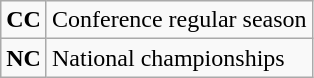<table class="wikitable">
<tr>
<td><strong>CC</strong></td>
<td>Conference regular season</td>
</tr>
<tr>
<td><strong>NC</strong></td>
<td>National championships</td>
</tr>
</table>
